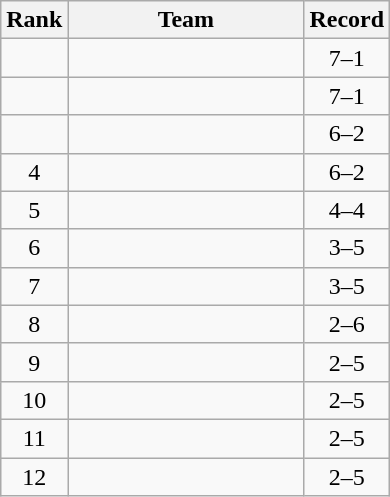<table class="wikitable">
<tr>
<th>Rank</th>
<th width=150px>Team</th>
<th>Record</th>
</tr>
<tr>
<td align=center></td>
<td></td>
<td align=center>7–1</td>
</tr>
<tr>
<td align=center></td>
<td></td>
<td align=center>7–1</td>
</tr>
<tr>
<td align=center></td>
<td></td>
<td align=center>6–2</td>
</tr>
<tr>
<td align=center>4</td>
<td></td>
<td align=center>6–2</td>
</tr>
<tr>
<td align=center>5</td>
<td></td>
<td align=center>4–4</td>
</tr>
<tr>
<td align=center>6</td>
<td></td>
<td align=center>3–5</td>
</tr>
<tr>
<td align=center>7</td>
<td></td>
<td align=center>3–5</td>
</tr>
<tr>
<td align=center>8</td>
<td></td>
<td align=center>2–6</td>
</tr>
<tr>
<td align=center>9</td>
<td></td>
<td align=center>2–5</td>
</tr>
<tr>
<td align=center>10</td>
<td></td>
<td align=center>2–5</td>
</tr>
<tr>
<td align=center>11</td>
<td></td>
<td align=center>2–5</td>
</tr>
<tr>
<td align=center>12</td>
<td></td>
<td align=center>2–5</td>
</tr>
</table>
